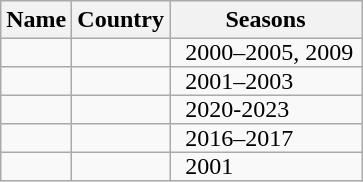<table class="wikitable sortable" style="text-align:center style="font-size: 85%; line-height: 23px">
<tr>
<th scope=col>Name</th>
<th scope=col>Country</th>
<th scope=col>Seasons</th>
</tr>
<tr>
<td align="left" style="padding: 0px 5px 0px 10px"></td>
<td align="left"></td>
<td style="padding: 0px 5px 0px 10px">2000–2005, 2009</td>
</tr>
<tr>
<td align="left" style="padding: 0px 5px 0px 10px"></td>
<td align="left"></td>
<td style="padding: 0px 5px 0px 10px">2001–2003</td>
</tr>
<tr>
<td align="left" style="padding: 0px 5px 0px 10px"></td>
<td align="left"></td>
<td style="padding: 0px 5px 0px 10px">2020-2023</td>
</tr>
<tr>
<td align="left" style="padding: 0px 5px 0px 10px"></td>
<td align="left"></td>
<td style="padding: 0px 5px 0px 10px">2016–2017</td>
</tr>
<tr>
<td align="left" style="padding: 0px 5px 0px 10px"></td>
<td align="left"></td>
<td style="padding: 0px 5px 0px 10px">2001</td>
</tr>
</table>
